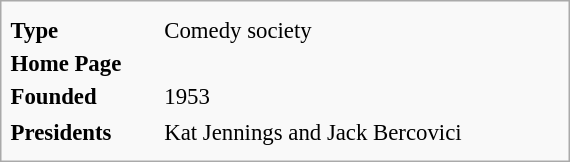<table class="infobox" style="width: 25em; text-align: left; font-size: 95%;">
<tr>
<td colspan="2" style="text-align:center;"></td>
</tr>
<tr>
<th>Type</th>
<td>Comedy society</td>
</tr>
<tr>
<th>Home Page</th>
<td></td>
</tr>
<tr>
<th>Founded</th>
<td>1953</td>
</tr>
<tr>
</tr>
<tr>
<th>Presidents</th>
<td>Kat Jennings and Jack Bercovici</td>
</tr>
<tr>
<td colspan="2" style="font-size: smaller;"></td>
</tr>
</table>
